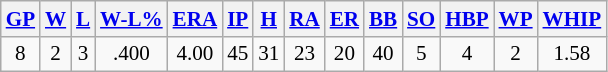<table class="wikitable" style="font-size:88%;">
<tr>
<th><a href='#'>GP</a></th>
<th><a href='#'>W</a></th>
<th><a href='#'>L</a></th>
<th><a href='#'>W-L%</a></th>
<th><a href='#'>ERA</a></th>
<th><a href='#'>IP</a></th>
<th><a href='#'>H</a></th>
<th><a href='#'>RA</a></th>
<th><a href='#'>ER</a></th>
<th><a href='#'>BB</a></th>
<th><a href='#'>SO</a></th>
<th><a href='#'>HBP</a></th>
<th><a href='#'>WP</a></th>
<th><a href='#'>WHIP</a></th>
</tr>
<tr align=center>
<td>8</td>
<td>2</td>
<td>3</td>
<td>.400</td>
<td>4.00</td>
<td>45</td>
<td>31</td>
<td>23</td>
<td>20</td>
<td>40</td>
<td>5</td>
<td>4</td>
<td>2</td>
<td>1.58</td>
</tr>
</table>
